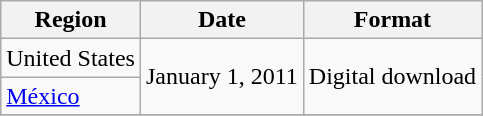<table class="wikitable">
<tr>
<th>Region</th>
<th>Date</th>
<th>Format</th>
</tr>
<tr>
<td>United States</td>
<td rowspan="2">January 1, 2011</td>
<td rowspan="2">Digital download</td>
</tr>
<tr>
<td><a href='#'>México</a></td>
</tr>
<tr>
</tr>
</table>
